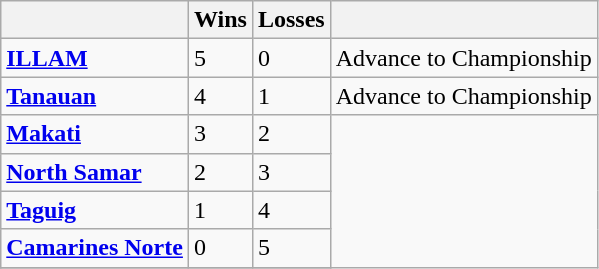<table class="wikitable">
<tr align=center>
<th></th>
<th>Wins</th>
<th>Losses</th>
<th></th>
</tr>
<tr>
<td><strong><a href='#'>ILLAM</a></strong></td>
<td>5</td>
<td>0</td>
<td>Advance to Championship</td>
</tr>
<tr>
<td><strong><a href='#'>Tanauan</a></strong></td>
<td>4</td>
<td>1</td>
<td>Advance to Championship</td>
</tr>
<tr>
<td><strong><a href='#'>Makati</a></strong></td>
<td>3</td>
<td>2</td>
</tr>
<tr>
<td><strong><a href='#'>North Samar</a></strong></td>
<td>2</td>
<td>3</td>
</tr>
<tr>
<td><strong><a href='#'>Taguig</a></strong></td>
<td>1</td>
<td>4</td>
</tr>
<tr>
<td><strong><a href='#'>Camarines Norte</a></strong></td>
<td>0</td>
<td>5</td>
</tr>
<tr>
</tr>
</table>
